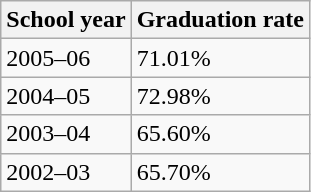<table class="wikitable sortable">
<tr>
<th>School year</th>
<th>Graduation rate</th>
</tr>
<tr>
<td>2005–06</td>
<td>71.01%</td>
</tr>
<tr>
<td>2004–05</td>
<td>72.98%</td>
</tr>
<tr>
<td>2003–04</td>
<td>65.60%</td>
</tr>
<tr>
<td>2002–03</td>
<td>65.70%</td>
</tr>
</table>
